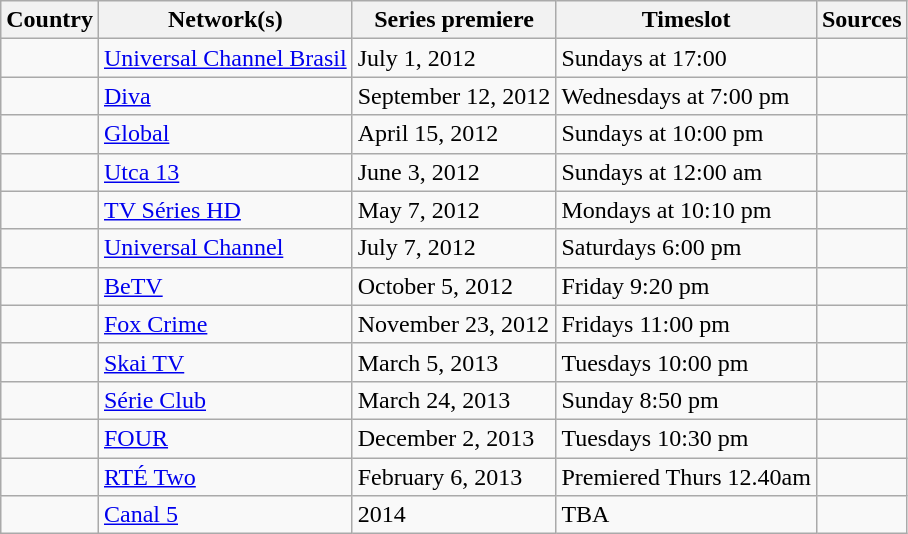<table class="wikitable sortable">
<tr>
<th>Country</th>
<th>Network(s)</th>
<th>Series premiere</th>
<th>Timeslot</th>
<th>Sources</th>
</tr>
<tr>
<td></td>
<td><a href='#'>Universal Channel Brasil</a></td>
<td>July 1, 2012</td>
<td>Sundays at 17:00</td>
<td align=center></td>
</tr>
<tr>
<td></td>
<td><a href='#'>Diva</a></td>
<td>September 12, 2012</td>
<td>Wednesdays at 7:00 pm</td>
</tr>
<tr>
<td></td>
<td><a href='#'>Global</a></td>
<td>April 15, 2012</td>
<td>Sundays at 10:00 pm</td>
<td align=center></td>
</tr>
<tr>
<td></td>
<td><a href='#'>Utca 13</a></td>
<td>June 3, 2012</td>
<td>Sundays at 12:00 am</td>
<td></td>
</tr>
<tr>
<td></td>
<td><a href='#'>TV Séries HD</a></td>
<td>May 7, 2012</td>
<td>Mondays at 10:10 pm</td>
<td align=center></td>
</tr>
<tr>
<td></td>
<td><a href='#'>Universal Channel</a></td>
<td>July 7, 2012</td>
<td>Saturdays 6:00 pm</td>
<td align=center></td>
</tr>
<tr>
<td></td>
<td><a href='#'>BeTV</a></td>
<td>October 5, 2012</td>
<td>Friday 9:20 pm</td>
<td align=center></td>
</tr>
<tr>
<td></td>
<td><a href='#'>Fox Crime</a></td>
<td>November 23, 2012</td>
<td>Fridays 11:00 pm</td>
<td align=center></td>
</tr>
<tr>
<td></td>
<td><a href='#'>Skai TV</a></td>
<td>March 5, 2013</td>
<td>Tuesdays 10:00 pm</td>
<td align=center></td>
</tr>
<tr>
<td></td>
<td><a href='#'>Série Club</a></td>
<td>March 24, 2013</td>
<td>Sunday 8:50 pm</td>
<td align=center></td>
</tr>
<tr>
<td></td>
<td><a href='#'>FOUR</a></td>
<td>December 2, 2013</td>
<td>Tuesdays 10:30 pm</td>
<td align=center></td>
</tr>
<tr>
<td></td>
<td><a href='#'>RTÉ Two</a></td>
<td>February 6, 2013</td>
<td>Premiered Thurs 12.40am</td>
<td align=center></td>
</tr>
<tr>
<td></td>
<td><a href='#'>Canal 5</a></td>
<td>2014</td>
<td>TBA</td>
<td align=center></td>
</tr>
</table>
